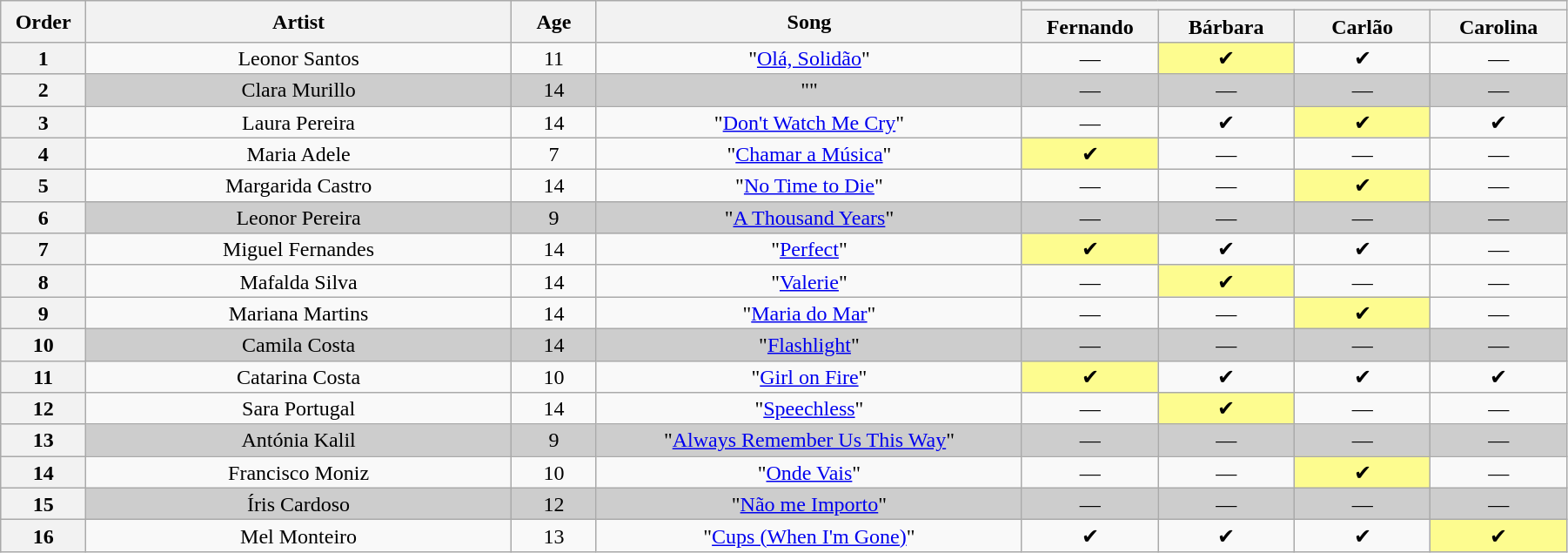<table class="wikitable" style="text-align:center; line-height:17px; width:95%">
<tr>
<th rowspan="2" width="05%">Order</th>
<th rowspan="2" width="25%">Artist</th>
<th rowspan="2" width="05%">Age</th>
<th rowspan="2" width="25%">Song</th>
<th colspan="4"></th>
</tr>
<tr>
<th width="08%">Fernando</th>
<th width="08%">Bárbara</th>
<th width="08%">Carlão</th>
<th width="08%">Carolina</th>
</tr>
<tr>
<th>1</th>
<td>Leonor Santos</td>
<td>11</td>
<td>"<a href='#'>Olá, Solidão</a>"</td>
<td>—</td>
<td style="background:#fdfc8f">✔</td>
<td>✔</td>
<td>—</td>
</tr>
<tr style="background:#cdcdcd">
<th>2</th>
<td>Clara Murillo</td>
<td>14</td>
<td>""</td>
<td>—</td>
<td>—</td>
<td>—</td>
<td>—</td>
</tr>
<tr>
<th>3</th>
<td>Laura Pereira</td>
<td>14</td>
<td>"<a href='#'>Don't Watch Me Cry</a>"</td>
<td>—</td>
<td>✔</td>
<td style="background:#fdfc8f">✔</td>
<td>✔</td>
</tr>
<tr>
<th>4</th>
<td>Maria Adele</td>
<td>7</td>
<td>"<a href='#'>Chamar a Música</a>"</td>
<td style="background:#fdfc8f">✔</td>
<td>—</td>
<td>—</td>
<td>—</td>
</tr>
<tr>
<th>5</th>
<td>Margarida Castro</td>
<td>14</td>
<td>"<a href='#'>No Time to Die</a>"</td>
<td>—</td>
<td>—</td>
<td style="background:#fdfc8f">✔</td>
<td>—</td>
</tr>
<tr style="background:#cdcdcd">
<th>6</th>
<td>Leonor Pereira</td>
<td>9</td>
<td>"<a href='#'>A Thousand Years</a>"</td>
<td>—</td>
<td>—</td>
<td>—</td>
<td>—</td>
</tr>
<tr>
<th>7</th>
<td>Miguel Fernandes</td>
<td>14</td>
<td>"<a href='#'>Perfect</a>"</td>
<td style="background:#fdfc8f">✔</td>
<td>✔</td>
<td>✔</td>
<td>—</td>
</tr>
<tr>
<th>8</th>
<td>Mafalda Silva</td>
<td>14</td>
<td>"<a href='#'>Valerie</a>"</td>
<td>—</td>
<td style="background:#fdfc8f">✔</td>
<td>—</td>
<td>—</td>
</tr>
<tr>
<th>9</th>
<td>Mariana Martins</td>
<td>14</td>
<td>"<a href='#'>Maria do Mar</a>"</td>
<td>—</td>
<td>—</td>
<td style="background:#fdfc8f">✔</td>
<td>—</td>
</tr>
<tr style="background:#cdcdcd">
<th>10</th>
<td>Camila Costa</td>
<td>14</td>
<td>"<a href='#'>Flashlight</a>"</td>
<td>—</td>
<td>—</td>
<td>—</td>
<td>—</td>
</tr>
<tr>
<th>11</th>
<td>Catarina Costa</td>
<td>10</td>
<td>"<a href='#'>Girl on Fire</a>"</td>
<td style="background:#fdfc8f">✔</td>
<td>✔</td>
<td>✔</td>
<td>✔</td>
</tr>
<tr>
<th>12</th>
<td>Sara Portugal</td>
<td>14</td>
<td>"<a href='#'>Speechless</a>"</td>
<td>—</td>
<td style="background:#fdfc8f">✔</td>
<td>—</td>
<td>—</td>
</tr>
<tr style="background:#cdcdcd">
<th>13</th>
<td>Antónia Kalil</td>
<td>9</td>
<td>"<a href='#'>Always Remember Us This Way</a>"</td>
<td>—</td>
<td>—</td>
<td>—</td>
<td>—</td>
</tr>
<tr>
<th>14</th>
<td>Francisco Moniz</td>
<td>10</td>
<td>"<a href='#'>Onde Vais</a>"</td>
<td>—</td>
<td>—</td>
<td style="background:#fdfc8f">✔</td>
<td>—</td>
</tr>
<tr style="background:#cdcdcd">
<th>15</th>
<td>Íris Cardoso</td>
<td>12</td>
<td>"<a href='#'>Não me Importo</a>"</td>
<td>—</td>
<td>—</td>
<td>—</td>
<td>—</td>
</tr>
<tr>
<th>16</th>
<td>Mel Monteiro</td>
<td>13</td>
<td>"<a href='#'>Cups (When I'm Gone)</a>"</td>
<td>✔</td>
<td>✔</td>
<td>✔</td>
<td style="background:#fdfc8f">✔</td>
</tr>
</table>
